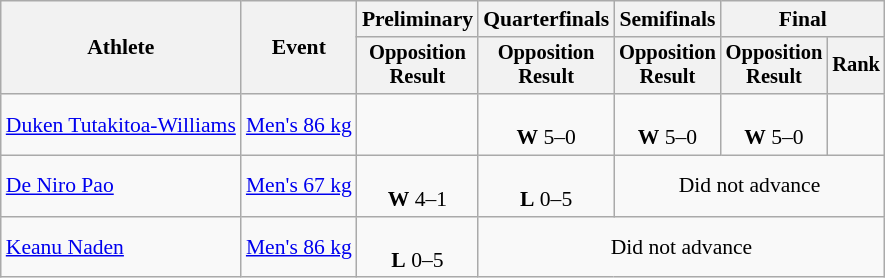<table class="wikitable" style="font-size:90%;">
<tr>
<th rowspan=2>Athlete</th>
<th rowspan=2>Event</th>
<th>Preliminary</th>
<th>Quarterfinals</th>
<th>Semifinals</th>
<th colspan=2>Final</th>
</tr>
<tr style="font-size:95%">
<th>Opposition<br>Result</th>
<th>Opposition<br>Result</th>
<th>Opposition<br>Result</th>
<th>Opposition<br>Result</th>
<th>Rank</th>
</tr>
<tr align=center>
<td align=left><a href='#'>Duken Tutakitoa-Williams</a></td>
<td align=left><a href='#'>Men's 86 kg</a></td>
<td></td>
<td><br><strong>W</strong> 5–0</td>
<td><br><strong>W</strong> 5–0</td>
<td><br><strong>W</strong> 5–0</td>
<td></td>
</tr>
<tr align=center>
<td align=left><a href='#'>De Niro Pao</a></td>
<td align=left><a href='#'>Men's 67 kg</a></td>
<td><br><strong>W</strong> 4–1</td>
<td><br><strong>L</strong> 0–5</td>
<td colspan="3">Did not advance</td>
</tr>
<tr align=center>
<td align=left><a href='#'>Keanu Naden</a></td>
<td align=left><a href='#'>Men's 86 kg</a></td>
<td><br><strong>L</strong> 0–5</td>
<td colspan="4">Did not advance</td>
</tr>
</table>
